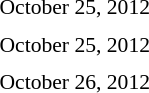<table style="font-size:90%">
<tr>
<td colspan=3>October 25, 2012</td>
</tr>
<tr>
<td width=150 align=right><strong></strong></td>
<td></td>
<td width=150></td>
</tr>
<tr>
<td colspan=3>October 25, 2012</td>
</tr>
<tr>
<td align=right></td>
<td></td>
<td><strong></strong></td>
</tr>
<tr>
<td colspan=3>October 26, 2012</td>
</tr>
<tr>
<td align=right><strong></strong></td>
<td></td>
<td></td>
</tr>
</table>
